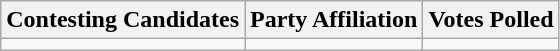<table class="wikitable sortable">
<tr>
<th>Contesting Candidates</th>
<th>Party Affiliation</th>
<th>Votes Polled</th>
</tr>
<tr>
<td></td>
<td></td>
<td></td>
</tr>
</table>
